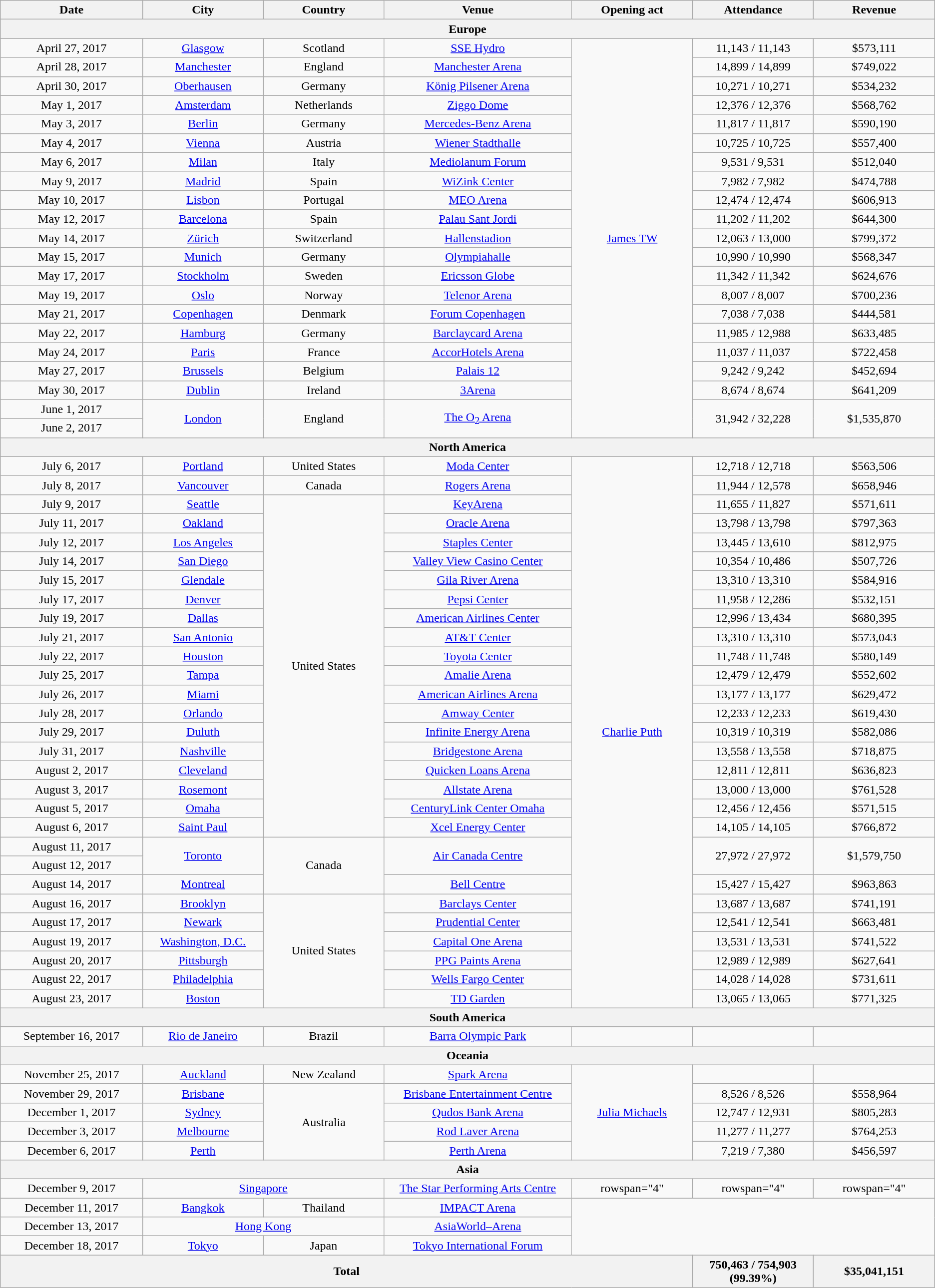<table class="wikitable" style="text-align:center;">
<tr>
<th scope="col" style="width:12em;">Date</th>
<th scope="col" style="width:10em;">City</th>
<th scope="col" style="width:10em;">Country</th>
<th scope="col" style="width:16em;">Venue</th>
<th scope="col" style="width:10em;">Opening act</th>
<th scope="col" style="width:10em;">Attendance</th>
<th scope="col" style="width:10em;">Revenue</th>
</tr>
<tr>
<th colspan="7">Europe</th>
</tr>
<tr>
<td>April 27, 2017</td>
<td><a href='#'>Glasgow</a></td>
<td>Scotland</td>
<td><a href='#'>SSE Hydro</a></td>
<td rowspan="21"><a href='#'>James TW</a></td>
<td>11,143 / 11,143</td>
<td>$573,111</td>
</tr>
<tr>
<td>April 28, 2017</td>
<td><a href='#'>Manchester</a></td>
<td>England</td>
<td><a href='#'>Manchester Arena</a></td>
<td>14,899 / 14,899</td>
<td>$749,022</td>
</tr>
<tr>
<td>April 30, 2017</td>
<td><a href='#'>Oberhausen</a></td>
<td>Germany</td>
<td><a href='#'>König Pilsener Arena</a></td>
<td>10,271 / 10,271</td>
<td>$534,232</td>
</tr>
<tr>
<td>May 1, 2017</td>
<td><a href='#'>Amsterdam</a></td>
<td>Netherlands</td>
<td><a href='#'>Ziggo Dome</a></td>
<td>12,376 / 12,376</td>
<td>$568,762</td>
</tr>
<tr>
<td>May 3, 2017</td>
<td><a href='#'>Berlin</a></td>
<td>Germany</td>
<td><a href='#'>Mercedes-Benz Arena</a></td>
<td>11,817 / 11,817</td>
<td>$590,190</td>
</tr>
<tr>
<td>May 4, 2017</td>
<td><a href='#'>Vienna</a></td>
<td>Austria</td>
<td><a href='#'>Wiener Stadthalle</a></td>
<td>10,725 / 10,725</td>
<td>$557,400</td>
</tr>
<tr>
<td>May 6, 2017</td>
<td><a href='#'>Milan</a></td>
<td>Italy</td>
<td><a href='#'>Mediolanum Forum</a></td>
<td>9,531 / 9,531</td>
<td>$512,040</td>
</tr>
<tr>
<td>May 9, 2017</td>
<td><a href='#'>Madrid</a></td>
<td>Spain</td>
<td><a href='#'>WiZink Center</a></td>
<td>7,982 / 7,982</td>
<td>$474,788</td>
</tr>
<tr>
<td>May 10, 2017</td>
<td><a href='#'>Lisbon</a></td>
<td>Portugal</td>
<td><a href='#'>MEO Arena</a></td>
<td>12,474 / 12,474</td>
<td>$606,913</td>
</tr>
<tr>
<td>May 12, 2017</td>
<td><a href='#'>Barcelona</a></td>
<td>Spain</td>
<td><a href='#'>Palau Sant Jordi</a></td>
<td>11,202 / 11,202</td>
<td>$644,300</td>
</tr>
<tr>
<td>May 14, 2017</td>
<td><a href='#'>Zürich</a></td>
<td>Switzerland</td>
<td><a href='#'>Hallenstadion</a></td>
<td>12,063 / 13,000</td>
<td>$799,372</td>
</tr>
<tr>
<td>May 15, 2017</td>
<td><a href='#'>Munich</a></td>
<td>Germany</td>
<td><a href='#'>Olympiahalle</a></td>
<td>10,990 / 10,990</td>
<td>$568,347</td>
</tr>
<tr>
<td>May 17, 2017</td>
<td><a href='#'>Stockholm</a></td>
<td>Sweden</td>
<td><a href='#'>Ericsson Globe</a></td>
<td>11,342 / 11,342</td>
<td>$624,676</td>
</tr>
<tr>
<td>May 19, 2017</td>
<td><a href='#'>Oslo</a></td>
<td>Norway</td>
<td><a href='#'>Telenor Arena</a></td>
<td>8,007 / 8,007</td>
<td>$700,236</td>
</tr>
<tr>
<td>May 21, 2017</td>
<td><a href='#'>Copenhagen</a></td>
<td>Denmark</td>
<td><a href='#'>Forum Copenhagen</a></td>
<td>7,038 / 7,038</td>
<td>$444,581</td>
</tr>
<tr>
<td>May 22, 2017</td>
<td><a href='#'>Hamburg</a></td>
<td>Germany</td>
<td><a href='#'>Barclaycard Arena</a></td>
<td>11,985 / 12,988</td>
<td>$633,485</td>
</tr>
<tr>
<td>May 24, 2017</td>
<td><a href='#'>Paris</a></td>
<td>France</td>
<td><a href='#'>AccorHotels Arena</a></td>
<td>11,037 / 11,037</td>
<td>$722,458</td>
</tr>
<tr>
<td>May 27, 2017</td>
<td><a href='#'>Brussels</a></td>
<td>Belgium</td>
<td><a href='#'>Palais 12</a></td>
<td>9,242 / 9,242</td>
<td>$452,694</td>
</tr>
<tr>
<td>May 30, 2017</td>
<td><a href='#'>Dublin</a></td>
<td>Ireland</td>
<td><a href='#'>3Arena</a></td>
<td>8,674 / 8,674</td>
<td>$641,209</td>
</tr>
<tr>
<td>June 1, 2017</td>
<td rowspan="2"><a href='#'>London</a></td>
<td rowspan="2">England</td>
<td rowspan="2"><a href='#'>The O<sub>2</sub> Arena</a></td>
<td rowspan="2">31,942 / 32,228</td>
<td rowspan="2">$1,535,870</td>
</tr>
<tr>
<td>June 2, 2017</td>
</tr>
<tr>
<th colspan="7">North America</th>
</tr>
<tr>
<td>July 6, 2017</td>
<td><a href='#'>Portland</a></td>
<td>United States</td>
<td><a href='#'>Moda Center</a></td>
<td rowspan="29"><a href='#'>Charlie Puth</a></td>
<td>12,718 / 12,718</td>
<td>$563,506</td>
</tr>
<tr>
<td>July 8, 2017</td>
<td><a href='#'>Vancouver</a></td>
<td>Canada</td>
<td><a href='#'>Rogers Arena</a></td>
<td>11,944 / 12,578</td>
<td>$658,946</td>
</tr>
<tr>
<td>July 9, 2017</td>
<td><a href='#'>Seattle</a></td>
<td rowspan="18">United States</td>
<td><a href='#'>KeyArena</a></td>
<td>11,655 / 11,827</td>
<td>$571,611</td>
</tr>
<tr>
<td>July 11, 2017</td>
<td><a href='#'>Oakland</a></td>
<td><a href='#'>Oracle Arena</a></td>
<td>13,798 / 13,798</td>
<td>$797,363</td>
</tr>
<tr>
<td>July 12, 2017</td>
<td><a href='#'>Los Angeles</a></td>
<td><a href='#'>Staples Center</a></td>
<td>13,445 / 13,610</td>
<td>$812,975</td>
</tr>
<tr>
<td>July 14, 2017</td>
<td><a href='#'>San Diego</a></td>
<td><a href='#'>Valley View Casino Center</a></td>
<td>10,354 / 10,486</td>
<td>$507,726</td>
</tr>
<tr>
<td>July 15, 2017</td>
<td><a href='#'>Glendale</a></td>
<td><a href='#'>Gila River Arena</a></td>
<td>13,310 / 13,310</td>
<td>$584,916</td>
</tr>
<tr>
<td>July 17, 2017</td>
<td><a href='#'>Denver</a></td>
<td><a href='#'>Pepsi Center</a></td>
<td>11,958 / 12,286</td>
<td>$532,151</td>
</tr>
<tr>
<td>July 19, 2017</td>
<td><a href='#'>Dallas</a></td>
<td><a href='#'>American Airlines Center</a></td>
<td>12,996 / 13,434</td>
<td>$680,395</td>
</tr>
<tr>
<td>July 21, 2017</td>
<td><a href='#'>San Antonio</a></td>
<td><a href='#'>AT&T Center</a></td>
<td>13,310 / 13,310</td>
<td>$573,043</td>
</tr>
<tr>
<td>July 22, 2017</td>
<td><a href='#'>Houston</a></td>
<td><a href='#'>Toyota Center</a></td>
<td>11,748 / 11,748</td>
<td>$580,149</td>
</tr>
<tr>
<td>July 25, 2017</td>
<td><a href='#'>Tampa</a></td>
<td><a href='#'>Amalie Arena</a></td>
<td>12,479 / 12,479</td>
<td>$552,602</td>
</tr>
<tr>
<td>July 26, 2017</td>
<td><a href='#'>Miami</a></td>
<td><a href='#'>American Airlines Arena</a></td>
<td>13,177 / 13,177</td>
<td>$629,472</td>
</tr>
<tr>
<td>July 28, 2017</td>
<td><a href='#'>Orlando</a></td>
<td><a href='#'>Amway Center</a></td>
<td>12,233 / 12,233</td>
<td>$619,430</td>
</tr>
<tr>
<td>July 29, 2017</td>
<td><a href='#'>Duluth</a></td>
<td><a href='#'>Infinite Energy Arena</a></td>
<td>10,319 / 10,319</td>
<td>$582,086</td>
</tr>
<tr>
<td>July 31, 2017</td>
<td><a href='#'>Nashville</a></td>
<td><a href='#'>Bridgestone Arena</a></td>
<td>13,558 / 13,558</td>
<td>$718,875</td>
</tr>
<tr>
<td>August 2, 2017</td>
<td><a href='#'>Cleveland</a></td>
<td><a href='#'>Quicken Loans Arena</a></td>
<td>12,811 / 12,811</td>
<td>$636,823</td>
</tr>
<tr>
<td>August 3, 2017</td>
<td><a href='#'>Rosemont</a></td>
<td><a href='#'>Allstate Arena</a></td>
<td>13,000 / 13,000</td>
<td>$761,528</td>
</tr>
<tr>
<td>August 5, 2017</td>
<td><a href='#'>Omaha</a></td>
<td><a href='#'>CenturyLink Center Omaha</a></td>
<td>12,456 / 12,456</td>
<td>$571,515</td>
</tr>
<tr>
<td>August 6, 2017</td>
<td><a href='#'>Saint Paul</a></td>
<td><a href='#'>Xcel Energy Center</a></td>
<td>14,105 / 14,105</td>
<td>$766,872</td>
</tr>
<tr>
<td>August 11, 2017</td>
<td rowspan="2"><a href='#'>Toronto</a></td>
<td rowspan="3">Canada</td>
<td rowspan="2"><a href='#'>Air Canada Centre</a></td>
<td rowspan="2">27,972 / 27,972</td>
<td rowspan="2">$1,579,750</td>
</tr>
<tr>
<td>August 12, 2017</td>
</tr>
<tr>
<td>August 14, 2017</td>
<td><a href='#'>Montreal</a></td>
<td><a href='#'>Bell Centre</a></td>
<td>15,427 / 15,427</td>
<td>$963,863</td>
</tr>
<tr>
<td>August 16, 2017</td>
<td><a href='#'>Brooklyn</a></td>
<td rowspan="6">United States</td>
<td><a href='#'>Barclays Center</a></td>
<td>13,687 / 13,687</td>
<td>$741,191</td>
</tr>
<tr>
<td>August 17, 2017</td>
<td><a href='#'>Newark</a></td>
<td><a href='#'>Prudential Center</a></td>
<td>12,541 / 12,541</td>
<td>$663,481</td>
</tr>
<tr>
<td>August 19, 2017</td>
<td><a href='#'>Washington, D.C.</a></td>
<td><a href='#'>Capital One Arena</a></td>
<td>13,531 / 13,531</td>
<td>$741,522</td>
</tr>
<tr>
<td>August 20, 2017</td>
<td><a href='#'>Pittsburgh</a></td>
<td><a href='#'>PPG Paints Arena</a></td>
<td>12,989 / 12,989</td>
<td>$627,641</td>
</tr>
<tr>
<td>August 22, 2017</td>
<td><a href='#'>Philadelphia</a></td>
<td><a href='#'>Wells Fargo Center</a></td>
<td>14,028 / 14,028</td>
<td>$731,611</td>
</tr>
<tr>
<td>August 23, 2017</td>
<td><a href='#'>Boston</a></td>
<td><a href='#'>TD Garden</a></td>
<td>13,065 / 13,065</td>
<td>$771,325</td>
</tr>
<tr>
<th colspan="7">South America</th>
</tr>
<tr>
<td>September 16, 2017</td>
<td><a href='#'>Rio de Janeiro</a></td>
<td>Brazil</td>
<td><a href='#'>Barra Olympic Park</a></td>
<td></td>
<td></td>
<td></td>
</tr>
<tr>
<th colspan="7">Oceania</th>
</tr>
<tr>
<td>November 25, 2017</td>
<td><a href='#'>Auckland</a></td>
<td>New Zealand</td>
<td><a href='#'>Spark Arena</a></td>
<td rowspan="5"><a href='#'>Julia Michaels</a></td>
<td></td>
<td></td>
</tr>
<tr>
<td>November 29, 2017</td>
<td><a href='#'>Brisbane</a></td>
<td rowspan="4">Australia</td>
<td><a href='#'>Brisbane Entertainment Centre</a></td>
<td>8,526 / 8,526</td>
<td>$558,964</td>
</tr>
<tr>
<td>December 1, 2017</td>
<td><a href='#'>Sydney</a></td>
<td><a href='#'>Qudos Bank Arena</a></td>
<td>12,747 / 12,931</td>
<td>$805,283</td>
</tr>
<tr>
<td>December 3, 2017</td>
<td><a href='#'>Melbourne</a></td>
<td><a href='#'>Rod Laver Arena</a></td>
<td>11,277 / 11,277</td>
<td>$764,253</td>
</tr>
<tr>
<td>December 6, 2017</td>
<td><a href='#'>Perth</a></td>
<td><a href='#'>Perth Arena</a></td>
<td>7,219 / 7,380</td>
<td>$456,597</td>
</tr>
<tr>
<th colspan="7">Asia</th>
</tr>
<tr>
<td>December 9, 2017</td>
<td colspan="2"><a href='#'>Singapore</a></td>
<td><a href='#'>The Star Performing Arts Centre</a></td>
<td>rowspan="4" </td>
<td>rowspan="4" </td>
<td>rowspan="4" </td>
</tr>
<tr>
<td>December 11, 2017</td>
<td><a href='#'>Bangkok</a></td>
<td>Thailand</td>
<td><a href='#'>IMPACT Arena</a></td>
</tr>
<tr>
<td>December 13, 2017</td>
<td colspan="2"><a href='#'>Hong Kong</a></td>
<td><a href='#'>AsiaWorld–Arena</a></td>
</tr>
<tr>
<td>December 18, 2017</td>
<td><a href='#'>Tokyo</a></td>
<td>Japan</td>
<td><a href='#'>Tokyo International Forum</a></td>
</tr>
<tr>
<th colspan="5">Total</th>
<th>750,463 / 754,903 (99.39%)</th>
<th>$35,041,151</th>
</tr>
</table>
